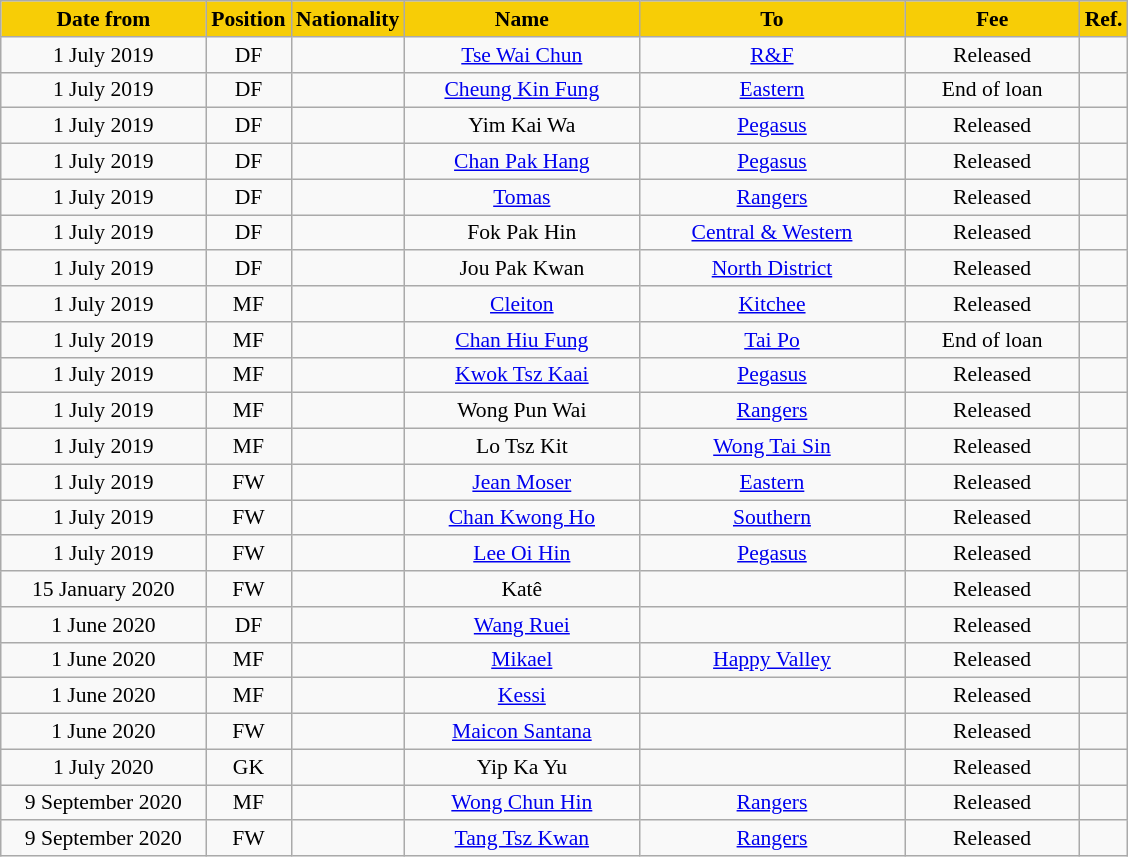<table class="wikitable"  style="text-align:center; font-size:90%;">
<tr>
<th style="background:#f7cd06; color:#000000; width:130px;">Date from</th>
<th style="background:#f7cd06; color:#000000; width:50px;">Position</th>
<th style="background:#f7cd06; color:#000000; width:50px;">Nationality</th>
<th style="background:#f7cd06; color:#000000; width:150px;">Name</th>
<th style="background:#f7cd06; color:#000000; width:170px;">To</th>
<th style="background:#f7cd06; color:#000000; width:110px;">Fee</th>
<th style="background:#f7cd06; color:#000000; width:25px;">Ref.</th>
</tr>
<tr>
<td>1 July 2019</td>
<td>DF</td>
<td></td>
<td><a href='#'>Tse Wai Chun</a></td>
<td><a href='#'>R&F</a></td>
<td>Released</td>
<td></td>
</tr>
<tr>
<td>1 July 2019</td>
<td>DF</td>
<td></td>
<td><a href='#'>Cheung Kin Fung</a></td>
<td><a href='#'>Eastern</a></td>
<td>End of loan</td>
<td></td>
</tr>
<tr>
<td>1 July 2019</td>
<td>DF</td>
<td></td>
<td>Yim Kai Wa</td>
<td><a href='#'>Pegasus</a></td>
<td>Released</td>
<td></td>
</tr>
<tr>
<td>1 July 2019</td>
<td>DF</td>
<td></td>
<td><a href='#'>Chan Pak Hang</a></td>
<td><a href='#'>Pegasus</a></td>
<td>Released</td>
<td></td>
</tr>
<tr>
<td>1 July 2019</td>
<td>DF</td>
<td></td>
<td><a href='#'>Tomas</a></td>
<td><a href='#'>Rangers</a></td>
<td>Released</td>
<td></td>
</tr>
<tr>
<td>1 July 2019</td>
<td>DF</td>
<td></td>
<td>Fok Pak Hin</td>
<td><a href='#'>Central & Western</a></td>
<td>Released</td>
<td></td>
</tr>
<tr>
<td>1 July 2019</td>
<td>DF</td>
<td></td>
<td>Jou Pak Kwan</td>
<td><a href='#'>North District</a></td>
<td>Released</td>
<td></td>
</tr>
<tr>
<td>1 July 2019</td>
<td>MF</td>
<td></td>
<td><a href='#'>Cleiton</a></td>
<td><a href='#'>Kitchee</a></td>
<td>Released</td>
<td></td>
</tr>
<tr>
<td>1 July 2019</td>
<td>MF</td>
<td></td>
<td><a href='#'>Chan Hiu Fung</a></td>
<td><a href='#'>Tai Po</a></td>
<td>End of loan</td>
<td></td>
</tr>
<tr>
<td>1 July 2019</td>
<td>MF</td>
<td></td>
<td><a href='#'>Kwok Tsz Kaai</a></td>
<td><a href='#'>Pegasus</a></td>
<td>Released</td>
<td></td>
</tr>
<tr>
<td>1 July 2019</td>
<td>MF</td>
<td></td>
<td>Wong Pun Wai</td>
<td><a href='#'>Rangers</a></td>
<td>Released</td>
<td></td>
</tr>
<tr>
<td>1 July 2019</td>
<td>MF</td>
<td></td>
<td>Lo Tsz Kit</td>
<td><a href='#'>Wong Tai Sin</a></td>
<td>Released</td>
<td></td>
</tr>
<tr>
<td>1 July 2019</td>
<td>FW</td>
<td></td>
<td><a href='#'>Jean Moser</a></td>
<td><a href='#'>Eastern</a></td>
<td>Released</td>
<td></td>
</tr>
<tr>
<td>1 July 2019</td>
<td>FW</td>
<td></td>
<td><a href='#'>Chan Kwong Ho</a></td>
<td><a href='#'>Southern</a></td>
<td>Released</td>
<td></td>
</tr>
<tr>
<td>1 July 2019</td>
<td>FW</td>
<td></td>
<td><a href='#'>Lee Oi Hin</a></td>
<td><a href='#'>Pegasus</a></td>
<td>Released</td>
<td></td>
</tr>
<tr>
<td>15 January 2020</td>
<td>FW</td>
<td></td>
<td>Katê</td>
<td></td>
<td>Released</td>
<td></td>
</tr>
<tr>
<td>1 June 2020</td>
<td>DF</td>
<td></td>
<td><a href='#'>Wang Ruei</a></td>
<td></td>
<td>Released</td>
<td></td>
</tr>
<tr>
<td>1 June 2020</td>
<td>MF</td>
<td></td>
<td><a href='#'>Mikael</a></td>
<td><a href='#'>Happy Valley</a></td>
<td>Released</td>
<td></td>
</tr>
<tr>
<td>1 June 2020</td>
<td>MF</td>
<td></td>
<td><a href='#'>Kessi</a></td>
<td></td>
<td>Released</td>
<td></td>
</tr>
<tr>
<td>1 June 2020</td>
<td>FW</td>
<td></td>
<td><a href='#'>Maicon Santana</a></td>
<td></td>
<td>Released</td>
<td></td>
</tr>
<tr>
<td>1 July 2020</td>
<td>GK</td>
<td></td>
<td>Yip Ka Yu</td>
<td></td>
<td>Released</td>
<td></td>
</tr>
<tr>
<td>9 September 2020</td>
<td>MF</td>
<td></td>
<td><a href='#'>Wong Chun Hin</a></td>
<td><a href='#'>Rangers</a></td>
<td>Released</td>
<td></td>
</tr>
<tr>
<td>9 September 2020</td>
<td>FW</td>
<td></td>
<td><a href='#'>Tang Tsz Kwan</a></td>
<td><a href='#'>Rangers</a></td>
<td>Released</td>
<td></td>
</tr>
</table>
